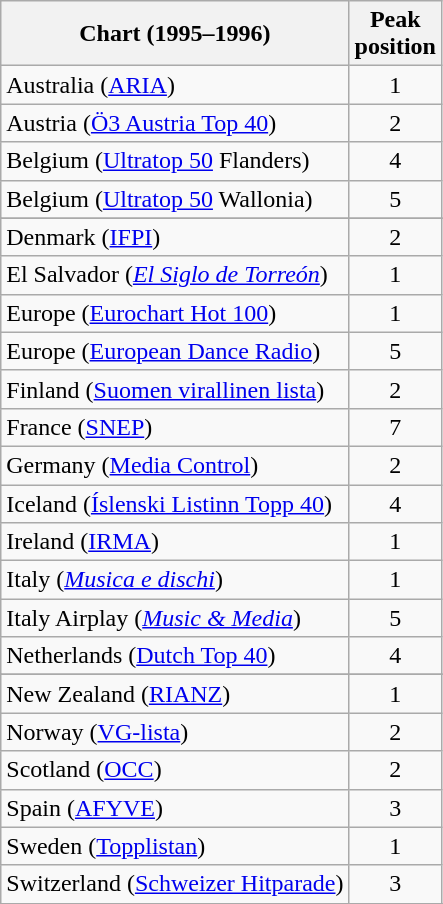<table class="wikitable sortable plainrowheaders">
<tr>
<th>Chart (1995–1996)</th>
<th>Peak<br>position</th>
</tr>
<tr>
<td>Australia (<a href='#'>ARIA</a>)</td>
<td style="text-align:center;">1</td>
</tr>
<tr>
<td>Austria (<a href='#'>Ö3 Austria Top 40</a>)</td>
<td style="text-align:center;">2</td>
</tr>
<tr>
<td>Belgium (<a href='#'>Ultratop 50</a> Flanders)</td>
<td style="text-align:center;">4</td>
</tr>
<tr>
<td>Belgium (<a href='#'>Ultratop 50</a> Wallonia)</td>
<td style="text-align:center;">5</td>
</tr>
<tr>
</tr>
<tr>
<td>Denmark (<a href='#'>IFPI</a>)</td>
<td style="text-align:center;">2</td>
</tr>
<tr>
<td>El Salvador (<em><a href='#'>El Siglo de Torreón</a></em>)</td>
<td align="center">1</td>
</tr>
<tr>
<td>Europe (<a href='#'>Eurochart Hot 100</a>)</td>
<td style="text-align:center;">1</td>
</tr>
<tr>
<td>Europe (<a href='#'>European Dance Radio</a>)</td>
<td style="text-align:center;">5</td>
</tr>
<tr>
<td>Finland (<a href='#'>Suomen virallinen lista</a>)</td>
<td style="text-align:center;">2</td>
</tr>
<tr>
<td>France (<a href='#'>SNEP</a>)</td>
<td style="text-align:center;">7</td>
</tr>
<tr>
<td>Germany (<a href='#'>Media Control</a>)</td>
<td style="text-align:center;">2</td>
</tr>
<tr>
<td>Iceland (<a href='#'>Íslenski Listinn Topp 40</a>)</td>
<td style="text-align:center;">4</td>
</tr>
<tr>
<td>Ireland (<a href='#'>IRMA</a>)</td>
<td style="text-align:center;">1</td>
</tr>
<tr>
<td>Italy (<em><a href='#'>Musica e dischi</a></em>)</td>
<td style="text-align:center;">1</td>
</tr>
<tr>
<td>Italy Airplay (<em><a href='#'>Music & Media</a></em>)</td>
<td style="text-align:center;">5</td>
</tr>
<tr>
<td>Netherlands (<a href='#'>Dutch Top 40</a>)</td>
<td style="text-align:center;">4</td>
</tr>
<tr>
</tr>
<tr>
<td>New Zealand (<a href='#'>RIANZ</a>)</td>
<td style="text-align:center;">1</td>
</tr>
<tr>
<td>Norway (<a href='#'>VG-lista</a>)</td>
<td style="text-align:center;">2</td>
</tr>
<tr>
<td>Scotland (<a href='#'>OCC</a>)</td>
<td style="text-align:center;">2</td>
</tr>
<tr>
<td>Spain (<a href='#'>AFYVE</a>)</td>
<td style="text-align:center;">3</td>
</tr>
<tr>
<td>Sweden (<a href='#'>Topplistan</a>)</td>
<td style="text-align:center;">1</td>
</tr>
<tr>
<td>Switzerland (<a href='#'>Schweizer Hitparade</a>)</td>
<td style="text-align:center;">3</td>
</tr>
<tr>
</tr>
<tr>
</tr>
<tr>
</tr>
<tr>
</tr>
<tr>
</tr>
<tr>
</tr>
<tr>
</tr>
</table>
